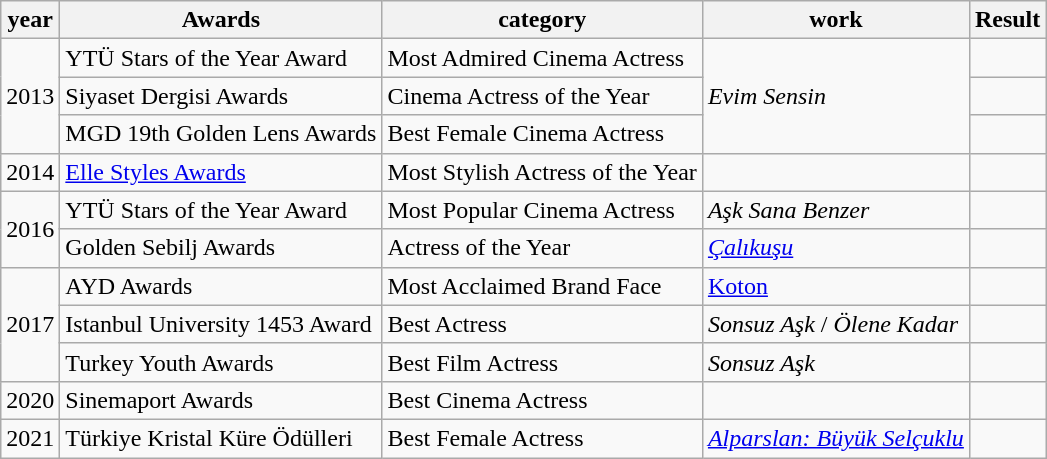<table class="wikitable">
<tr>
<th>year</th>
<th>Awards</th>
<th>category</th>
<th>work</th>
<th>Result</th>
</tr>
<tr>
<td rowspan="3">2013</td>
<td>YTÜ Stars of the Year Award</td>
<td>Most Admired Cinema Actress</td>
<td rowspan="3"><em>Evim Sensin</em></td>
<td></td>
</tr>
<tr>
<td>Siyaset Dergisi Awards</td>
<td>Cinema Actress of the Year</td>
<td></td>
</tr>
<tr>
<td>MGD 19th Golden Lens Awards</td>
<td>Best Female Cinema Actress</td>
<td></td>
</tr>
<tr>
<td>2014</td>
<td><a href='#'>Elle Styles Awards</a></td>
<td>Most Stylish Actress of the Year</td>
<td></td>
<td></td>
</tr>
<tr>
<td rowspan="2">2016</td>
<td>YTÜ Stars of the Year Award</td>
<td>Most Popular Cinema Actress</td>
<td><em>Aşk Sana Benzer</em></td>
<td></td>
</tr>
<tr>
<td>Golden Sebilj Awards</td>
<td>Actress of the Year</td>
<td><em><a href='#'>Çalıkuşu</a></em></td>
<td></td>
</tr>
<tr>
<td rowspan="3">2017</td>
<td>AYD Awards</td>
<td>Most Acclaimed Brand Face</td>
<td><a href='#'>Koton</a></td>
<td></td>
</tr>
<tr>
<td>Istanbul University 1453 Award</td>
<td>Best Actress</td>
<td><em>Sonsuz Aşk</em> / <em>Ölene Kadar</em></td>
<td></td>
</tr>
<tr>
<td>Turkey Youth Awards</td>
<td>Best Film Actress</td>
<td><em>Sonsuz Aşk</em></td>
<td></td>
</tr>
<tr>
<td>2020</td>
<td>Sinemaport Awards</td>
<td>Best Cinema Actress</td>
<td></td>
<td></td>
</tr>
<tr>
<td>2021</td>
<td>Türkiye Kristal Küre Ödülleri</td>
<td>Best Female Actress</td>
<td><em><a href='#'>Alparslan: Büyük Selçuklu</a></em></td>
<td></td>
</tr>
</table>
